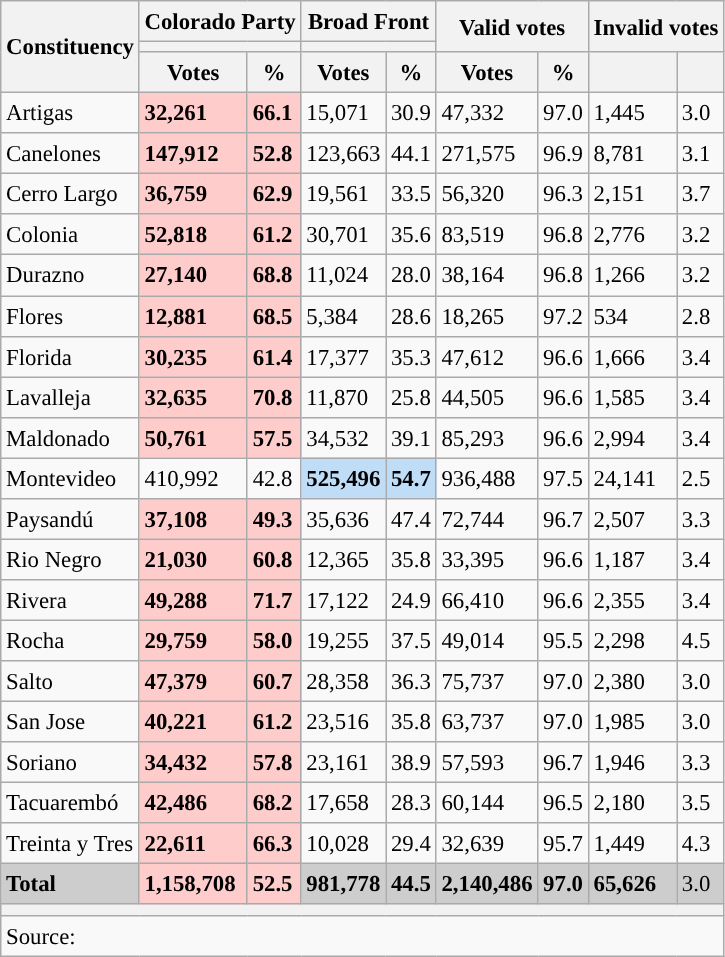<table class="wikitable sortable collapsible collapsed tpl-blanktable" style="text-align:left; font-size:95%; line-height:20px;">
<tr>
<th rowspan="3">Constituency</th>
<th colspan="2">Colorado Party</th>
<th colspan="2">Broad Front</th>
<th colspan="2" rowspan="2">Valid votes</th>
<th colspan="2" rowspan="2">Invalid votes</th>
</tr>
<tr>
<th colspan="2" style="background:"></th>
<th colspan="2" style="background:"></th>
</tr>
<tr>
<th>Votes</th>
<th data-sort-type="number">%</th>
<th>Votes</th>
<th data-sort-type="number">%</th>
<th>Votes</th>
<th>%</th>
<th></th>
<th></th>
</tr>
<tr>
<td align="left">Artigas</td>
<td style="background:#FFCCCC;"><strong>32,261</strong></td>
<td style="background:#FFCCCC;"><strong>66.1</strong></td>
<td>15,071</td>
<td>30.9</td>
<td>47,332</td>
<td>97.0</td>
<td>1,445</td>
<td>3.0</td>
</tr>
<tr>
<td align="left">Canelones</td>
<td style="background:#FFCCCC;"><strong>147,912</strong></td>
<td style="background:#FFCCCC;"><strong>52.8</strong></td>
<td>123,663</td>
<td>44.1</td>
<td>271,575</td>
<td>96.9</td>
<td>8,781</td>
<td>3.1</td>
</tr>
<tr>
<td align="left">Cerro Largo</td>
<td style="background:#FFCCCC;"><strong>36,759</strong></td>
<td style="background:#FFCCCC;"><strong>62.9</strong></td>
<td>19,561</td>
<td>33.5</td>
<td>56,320</td>
<td>96.3</td>
<td>2,151</td>
<td>3.7</td>
</tr>
<tr>
<td align="left">Colonia</td>
<td style="background:#FFCCCC;"><strong>52,818</strong></td>
<td style="background:#FFCCCC;"><strong>61.2</strong></td>
<td>30,701</td>
<td>35.6</td>
<td>83,519</td>
<td>96.8</td>
<td>2,776</td>
<td>3.2</td>
</tr>
<tr>
<td align="left">Durazno</td>
<td style="background:#FFCCCC;"><strong>27,140</strong></td>
<td style="background:#FFCCCC;"><strong>68.8</strong></td>
<td>11,024</td>
<td>28.0</td>
<td>38,164</td>
<td>96.8</td>
<td>1,266</td>
<td>3.2</td>
</tr>
<tr>
<td align="left">Flores</td>
<td style="background:#FFCCCC;"><strong>12,881</strong></td>
<td style="background:#FFCCCC;"><strong>68.5</strong></td>
<td>5,384</td>
<td>28.6</td>
<td>18,265</td>
<td>97.2</td>
<td>534</td>
<td>2.8</td>
</tr>
<tr>
<td align="left">Florida</td>
<td style="background:#FFCCCC;"><strong>30,235</strong></td>
<td style="background:#FFCCCC;"><strong>61.4</strong></td>
<td>17,377</td>
<td>35.3</td>
<td>47,612</td>
<td>96.6</td>
<td>1,666</td>
<td>3.4</td>
</tr>
<tr>
<td align="left">Lavalleja</td>
<td style="background:#FFCCCC;"><strong>32,635</strong></td>
<td style="background:#FFCCCC;"><strong>70.8</strong></td>
<td>11,870</td>
<td>25.8</td>
<td>44,505</td>
<td>96.6</td>
<td>1,585</td>
<td>3.4</td>
</tr>
<tr>
<td align="left">Maldonado</td>
<td style="background:#FFCCCC;"><strong>50,761</strong></td>
<td style="background:#FFCCCC;"><strong>57.5</strong></td>
<td>34,532</td>
<td>39.1</td>
<td>85,293</td>
<td>96.6</td>
<td>2,994</td>
<td>3.4</td>
</tr>
<tr>
<td align="left">Montevideo</td>
<td>410,992</td>
<td>42.8</td>
<td style="background:#C0DDF8;"><strong>525,496</strong></td>
<td style="background:#C0DDF8;"><strong>54.7</strong></td>
<td>936,488</td>
<td>97.5</td>
<td>24,141</td>
<td>2.5</td>
</tr>
<tr>
<td align="left">Paysandú</td>
<td style="background:#FFCCCC;"><strong>37,108</strong></td>
<td style="background:#FFCCCC;"><strong>49.3</strong></td>
<td>35,636</td>
<td>47.4</td>
<td>72,744</td>
<td>96.7</td>
<td>2,507</td>
<td>3.3</td>
</tr>
<tr>
<td align="left">Rio Negro</td>
<td style="background:#FFCCCC;"><strong>21,030</strong></td>
<td style="background:#FFCCCC;"><strong>60.8</strong></td>
<td>12,365</td>
<td>35.8</td>
<td>33,395</td>
<td>96.6</td>
<td>1,187</td>
<td>3.4</td>
</tr>
<tr>
<td align="left">Rivera</td>
<td style="background:#FFCCCC;"><strong>49,288</strong></td>
<td style="background:#FFCCCC;"><strong>71.7</strong></td>
<td>17,122</td>
<td>24.9</td>
<td>66,410</td>
<td>96.6</td>
<td>2,355</td>
<td>3.4</td>
</tr>
<tr>
<td align="left">Rocha</td>
<td style="background:#FFCCCC;"><strong>29,759</strong></td>
<td style="background:#FFCCCC;"><strong>58.0</strong></td>
<td>19,255</td>
<td>37.5</td>
<td>49,014</td>
<td>95.5</td>
<td>2,298</td>
<td>4.5</td>
</tr>
<tr>
<td align="left">Salto</td>
<td style="background:#FFCCCC;"><strong>47,379</strong></td>
<td style="background:#FFCCCC;"><strong>60.7</strong></td>
<td>28,358</td>
<td>36.3</td>
<td>75,737</td>
<td>97.0</td>
<td>2,380</td>
<td>3.0</td>
</tr>
<tr>
<td align="left">San Jose</td>
<td style="background:#FFCCCC;"><strong>40,221</strong></td>
<td style="background:#FFCCCC;"><strong>61.2</strong></td>
<td>23,516</td>
<td>35.8</td>
<td>63,737</td>
<td>97.0</td>
<td>1,985</td>
<td>3.0</td>
</tr>
<tr>
<td align="left">Soriano</td>
<td style="background:#FFCCCC;"><strong>34,432</strong></td>
<td style="background:#FFCCCC;"><strong>57.8</strong></td>
<td>23,161</td>
<td>38.9</td>
<td>57,593</td>
<td>96.7</td>
<td>1,946</td>
<td>3.3</td>
</tr>
<tr>
<td align=left>Tacuarembó</td>
<td style="background:#FFCCCC;"><strong>42,486</strong></td>
<td style="background:#FFCCCC;"><strong>68.2</strong></td>
<td>17,658</td>
<td>28.3</td>
<td>60,144</td>
<td>96.5</td>
<td>2,180</td>
<td>3.5</td>
</tr>
<tr>
<td align="left">Treinta y Tres</td>
<td style="background:#FFCCCC;"><strong>22,611</strong></td>
<td style="background:#FFCCCC;"><strong>66.3</strong></td>
<td>10,028</td>
<td>29.4</td>
<td>32,639</td>
<td>95.7</td>
<td>1,449</td>
<td>4.3</td>
</tr>
<tr style="background:#CDCDCD;">
<td align="left"><strong>Total</strong></td>
<td style="background:#FFCCCC;"><strong>1,158,708</strong></td>
<td style="background:#FFCCCC;"><strong>52.5</strong></td>
<td><strong>981,778</strong></td>
<td><strong>44.5</strong></td>
<td><strong>2,140,486</strong></td>
<td><strong>97.0</strong></td>
<td><strong>65,626</strong></td>
<td>3.0</td>
</tr>
<tr>
<th colspan="9"></th>
</tr>
<tr>
<th colspan="9" style="text-align:left; font-weight:normal; background:#F9F9F9">Source: </th>
</tr>
</table>
